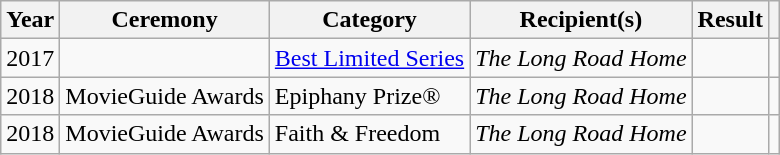<table class="wikitable sortable plainrowheaders">
<tr>
<th>Year</th>
<th>Ceremony</th>
<th>Category</th>
<th>Recipient(s)</th>
<th>Result</th>
<th class="unsortable"></th>
</tr>
<tr>
<td>2017</td>
<td></td>
<td><a href='#'>Best Limited Series</a></td>
<td><em>The Long Road Home</em></td>
<td></td>
<td></td>
</tr>
<tr>
<td>2018</td>
<td>MovieGuide Awards</td>
<td>Epiphany Prize®</td>
<td><em>The Long Road Home</em></td>
<td></td>
<td></td>
</tr>
<tr>
<td>2018</td>
<td>MovieGuide Awards</td>
<td>Faith & Freedom</td>
<td><em>The Long Road Home</em></td>
<td></td>
<td></td>
</tr>
</table>
